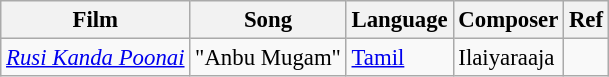<table class="wikitable sortable" style="font-size:95%;">
<tr>
<th>Film</th>
<th>Song</th>
<th>Language</th>
<th>Composer</th>
<th>Ref</th>
</tr>
<tr>
<td><em><a href='#'>Rusi Kanda Poonai</a></em></td>
<td>"Anbu Mugam"</td>
<td><a href='#'>Tamil</a></td>
<td>Ilaiyaraaja</td>
<td></td>
</tr>
</table>
